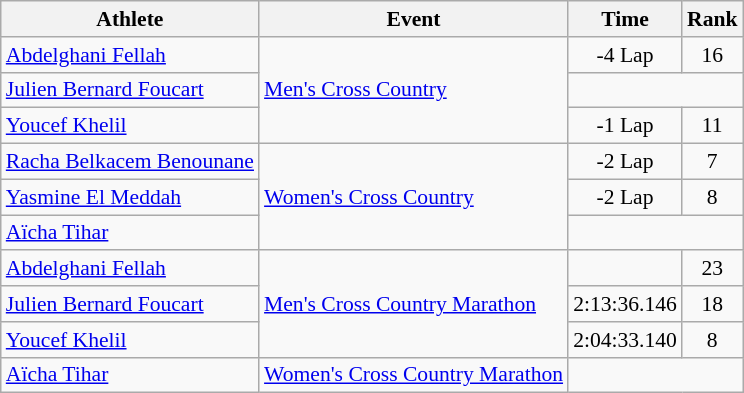<table class=wikitable style="font-size:90%">
<tr>
<th>Athlete</th>
<th>Event</th>
<th>Time</th>
<th>Rank</th>
</tr>
<tr align="center">
<td align="left"><a href='#'>Abdelghani Fellah</a></td>
<td rowspan="3" align="left"><a href='#'>Men's Cross Country</a></td>
<td>-4 Lap</td>
<td>16</td>
</tr>
<tr align=center>
<td align=left><a href='#'>Julien Bernard Foucart</a></td>
<td colspan="2"></td>
</tr>
<tr align=center>
<td align=left><a href='#'>Youcef Khelil</a></td>
<td>-1 Lap</td>
<td>11</td>
</tr>
<tr align="center">
<td align="left"><a href='#'>Racha Belkacem Benounane</a></td>
<td rowspan="3" align="left"><a href='#'>Women's Cross Country</a></td>
<td>-2 Lap</td>
<td>7</td>
</tr>
<tr align=center>
<td align=left><a href='#'>Yasmine El Meddah</a></td>
<td>-2 Lap</td>
<td>8</td>
</tr>
<tr align=center>
<td align=left><a href='#'>Aïcha Tihar</a></td>
<td colspan="2"></td>
</tr>
<tr align="center">
<td align="left"><a href='#'>Abdelghani Fellah</a></td>
<td rowspan="3" align="left"><a href='#'>Men's Cross Country Marathon</a></td>
<td></td>
<td>23</td>
</tr>
<tr align=center>
<td align=left><a href='#'>Julien Bernard Foucart</a></td>
<td>2:13:36.146</td>
<td>18</td>
</tr>
<tr align=center>
<td align=left><a href='#'>Youcef Khelil</a></td>
<td>2:04:33.140</td>
<td>8</td>
</tr>
<tr align="center">
<td align="left"><a href='#'>Aïcha Tihar</a></td>
<td align="left"><a href='#'>Women's Cross Country Marathon</a></td>
<td colspan="2"></td>
</tr>
</table>
